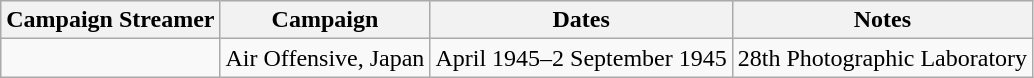<table class="wikitable">
<tr style="background:#efefef;">
<th>Campaign Streamer</th>
<th>Campaign</th>
<th>Dates</th>
<th>Notes</th>
</tr>
<tr>
<td></td>
<td>Air Offensive, Japan</td>
<td>April 1945–2 September 1945</td>
<td>28th Photographic Laboratory</td>
</tr>
</table>
